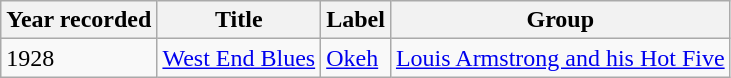<table class=wikitable>
<tr>
<th>Year recorded</th>
<th>Title</th>
<th>Label</th>
<th>Group</th>
</tr>
<tr>
<td>1928</td>
<td><a href='#'>West End Blues</a></td>
<td><a href='#'>Okeh</a></td>
<td><a href='#'>Louis Armstrong and his Hot Five</a></td>
</tr>
</table>
